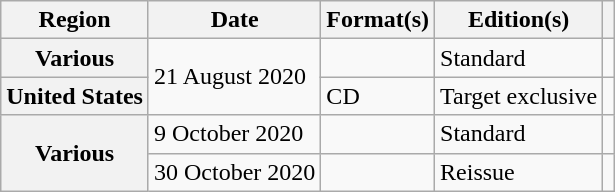<table class="wikitable plainrowheaders">
<tr>
<th scope="col">Region</th>
<th scope="col">Date</th>
<th scope="col">Format(s)</th>
<th scope="col">Edition(s)</th>
<th scope="col"></th>
</tr>
<tr>
<th scope="row">Various</th>
<td rowspan="2">21 August 2020</td>
<td></td>
<td>Standard</td>
<td style="text-align:center;"></td>
</tr>
<tr>
<th scope="row">United States</th>
<td>CD</td>
<td>Target exclusive</td>
<td style="text-align:center;"></td>
</tr>
<tr>
<th scope="row" rowspan="2">Various</th>
<td>9 October 2020</td>
<td></td>
<td>Standard</td>
<td style="text-align:center;"></td>
</tr>
<tr>
<td>30 October 2020</td>
<td></td>
<td>Reissue</td>
<td style="text-align:center;"></td>
</tr>
</table>
